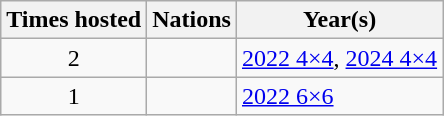<table class="wikitable">
<tr>
<th>Times hosted</th>
<th>Nations</th>
<th>Year(s)</th>
</tr>
<tr>
<td align=center>2</td>
<td></td>
<td><a href='#'>2022 4×4</a>, <a href='#'>2024 4×4</a></td>
</tr>
<tr>
<td align=center>1</td>
<td></td>
<td><a href='#'>2022  6×6</a></td>
</tr>
</table>
